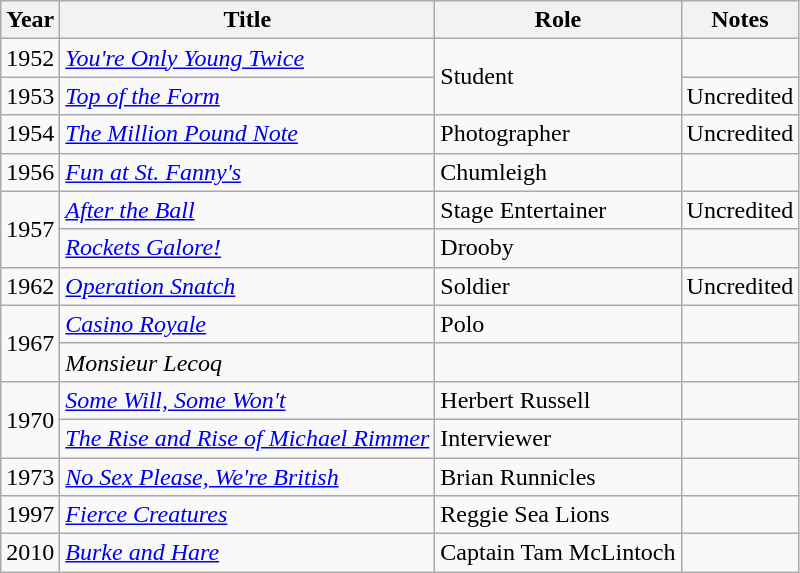<table class="wikitable">
<tr>
<th>Year</th>
<th>Title</th>
<th>Role</th>
<th>Notes</th>
</tr>
<tr>
<td>1952</td>
<td><em><a href='#'>You're Only Young Twice</a></em></td>
<td rowspan=2>Student</td>
<td></td>
</tr>
<tr>
<td>1953</td>
<td><em><a href='#'>Top of the Form</a></em></td>
<td>Uncredited</td>
</tr>
<tr>
<td>1954</td>
<td><em><a href='#'>The Million Pound Note</a></em></td>
<td>Photographer</td>
<td>Uncredited</td>
</tr>
<tr>
<td>1956</td>
<td><em><a href='#'>Fun at St. Fanny's</a></em></td>
<td>Chumleigh</td>
<td></td>
</tr>
<tr>
<td rowspan="2">1957</td>
<td><em><a href='#'>After the Ball</a></em></td>
<td>Stage Entertainer</td>
<td>Uncredited</td>
</tr>
<tr>
<td><em><a href='#'>Rockets Galore!</a></em></td>
<td>Drooby</td>
<td></td>
</tr>
<tr>
<td>1962</td>
<td><em><a href='#'>Operation Snatch</a></em></td>
<td>Soldier</td>
<td>Uncredited</td>
</tr>
<tr>
<td rowspan="2">1967</td>
<td><em><a href='#'>Casino Royale</a></em></td>
<td>Polo</td>
<td></td>
</tr>
<tr>
<td><em>Monsieur Lecoq</em></td>
<td></td>
<td></td>
</tr>
<tr>
<td rowspan="2">1970</td>
<td><em><a href='#'>Some Will, Some Won't</a></em></td>
<td>Herbert Russell</td>
<td></td>
</tr>
<tr>
<td><em><a href='#'>The Rise and Rise of Michael Rimmer</a></em></td>
<td>Interviewer</td>
<td></td>
</tr>
<tr>
<td>1973</td>
<td><em><a href='#'>No Sex Please, We're British</a></em></td>
<td>Brian Runnicles</td>
<td></td>
</tr>
<tr>
<td>1997</td>
<td><em><a href='#'>Fierce Creatures</a></em></td>
<td>Reggie Sea Lions</td>
<td></td>
</tr>
<tr>
<td>2010</td>
<td><em><a href='#'>Burke and Hare</a></em></td>
<td>Captain Tam McLintoch</td>
<td></td>
</tr>
</table>
